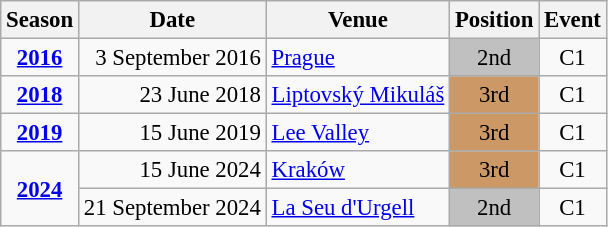<table class="wikitable" style="text-align:center; font-size:95%;">
<tr>
<th>Season</th>
<th>Date</th>
<th>Venue</th>
<th>Position</th>
<th>Event</th>
</tr>
<tr>
<td><strong><a href='#'>2016</a></strong></td>
<td align=right>3 September 2016</td>
<td align=left><a href='#'>Prague</a></td>
<td bgcolor=silver>2nd</td>
<td>C1</td>
</tr>
<tr>
<td><strong><a href='#'>2018</a></strong></td>
<td align=right>23 June 2018</td>
<td align=left><a href='#'>Liptovský Mikuláš</a></td>
<td bgcolor=cc9966>3rd</td>
<td>C1</td>
</tr>
<tr>
<td><strong><a href='#'>2019</a></strong></td>
<td align=right>15 June 2019</td>
<td align=left><a href='#'>Lee Valley</a></td>
<td bgcolor=cc9966>3rd</td>
<td>C1</td>
</tr>
<tr>
<td rowspan=2><strong><a href='#'>2024</a></strong></td>
<td align=right>15 June 2024</td>
<td align=left><a href='#'>Kraków</a></td>
<td bgcolor=cc9966>3rd</td>
<td>C1</td>
</tr>
<tr>
<td align=right>21 September 2024</td>
<td align=left><a href='#'>La Seu d'Urgell</a></td>
<td bgcolor=silver>2nd</td>
<td>C1</td>
</tr>
</table>
